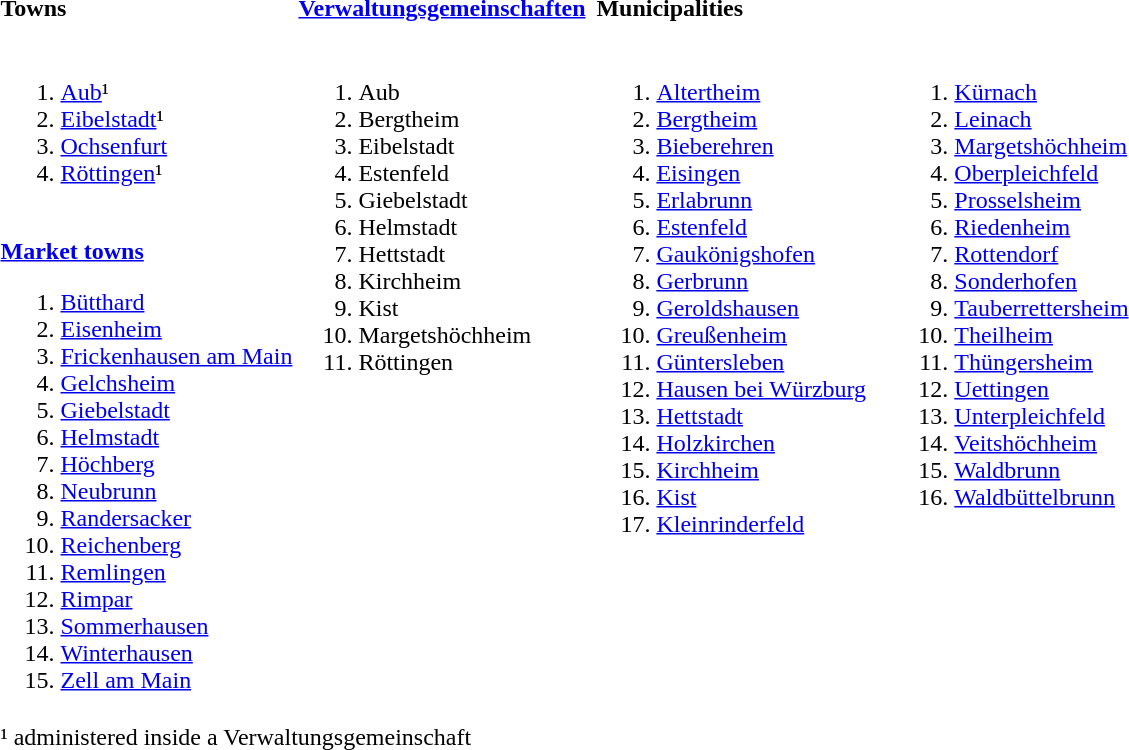<table>
<tr>
<th align=left width=25%>Towns</th>
<th align=left width=25%><a href='#'>Verwaltungsgemeinschaften</a></th>
<th align=left width=25%>Municipalities</th>
<th width=25%></th>
</tr>
<tr valign=top>
<td><br><ol><li><a href='#'>Aub</a>¹</li><li><a href='#'>Eibelstadt</a>¹</li><li><a href='#'>Ochsenfurt</a></li><li><a href='#'>Röttingen</a>¹</li></ol><br>
<strong><a href='#'>Market towns</a></strong><ol><li><a href='#'>Bütthard</a></li><li><a href='#'>Eisenheim</a></li><li><a href='#'>Frickenhausen am Main</a></li><li><a href='#'>Gelchsheim</a></li><li><a href='#'>Giebelstadt</a></li><li><a href='#'>Helmstadt</a></li><li><a href='#'>Höchberg</a></li><li><a href='#'>Neubrunn</a></li><li><a href='#'>Randersacker</a></li><li><a href='#'>Reichenberg</a></li><li><a href='#'>Remlingen</a></li><li><a href='#'>Rimpar</a></li><li><a href='#'>Sommerhausen</a></li><li><a href='#'>Winterhausen</a></li><li><a href='#'>Zell am Main</a></li></ol></td>
<td><br><ol><li>Aub</li><li>Bergtheim</li><li>Eibelstadt</li><li>Estenfeld</li><li>Giebelstadt</li><li>Helmstadt</li><li>Hettstadt</li><li>Kirchheim</li><li>Kist</li><li>Margetshöchheim</li><li>Röttingen</li></ol></td>
<td><br><ol><li><a href='#'>Altertheim</a></li><li><a href='#'>Bergtheim</a></li><li><a href='#'>Bieberehren</a></li><li><a href='#'>Eisingen</a></li><li><a href='#'>Erlabrunn</a></li><li><a href='#'>Estenfeld</a></li><li><a href='#'>Gaukönigshofen</a></li><li><a href='#'>Gerbrunn</a></li><li><a href='#'>Geroldshausen</a></li><li><a href='#'>Greußenheim</a></li><li><a href='#'>Güntersleben</a></li><li><a href='#'>Hausen bei Würzburg</a></li><li><a href='#'>Hettstadt</a></li><li><a href='#'>Holzkirchen</a></li><li><a href='#'>Kirchheim</a></li><li><a href='#'>Kist</a></li><li><a href='#'>Kleinrinderfeld</a></li></ol></td>
<td><br><ol>
<li> <a href='#'>Kürnach</a>
<li> <a href='#'>Leinach</a>
<li> <a href='#'>Margetshöchheim</a>
<li> <a href='#'>Oberpleichfeld</a>
<li> <a href='#'>Prosselsheim</a>
<li> <a href='#'>Riedenheim</a>
<li> <a href='#'>Rottendorf</a>
<li> <a href='#'>Sonderhofen</a>
<li> <a href='#'>Tauberrettersheim</a>
<li> <a href='#'>Theilheim</a>
<li> <a href='#'>Thüngersheim</a>
<li> <a href='#'>Uettingen</a>
<li> <a href='#'>Unterpleichfeld</a>
<li> <a href='#'>Veitshöchheim</a>
<li> <a href='#'>Waldbrunn</a>
<li> <a href='#'>Waldbüttelbrunn</a>
</ol></td>
</tr>
<tr>
<td colspan=4>¹ administered inside a Verwaltungsgemeinschaft</td>
</tr>
</table>
